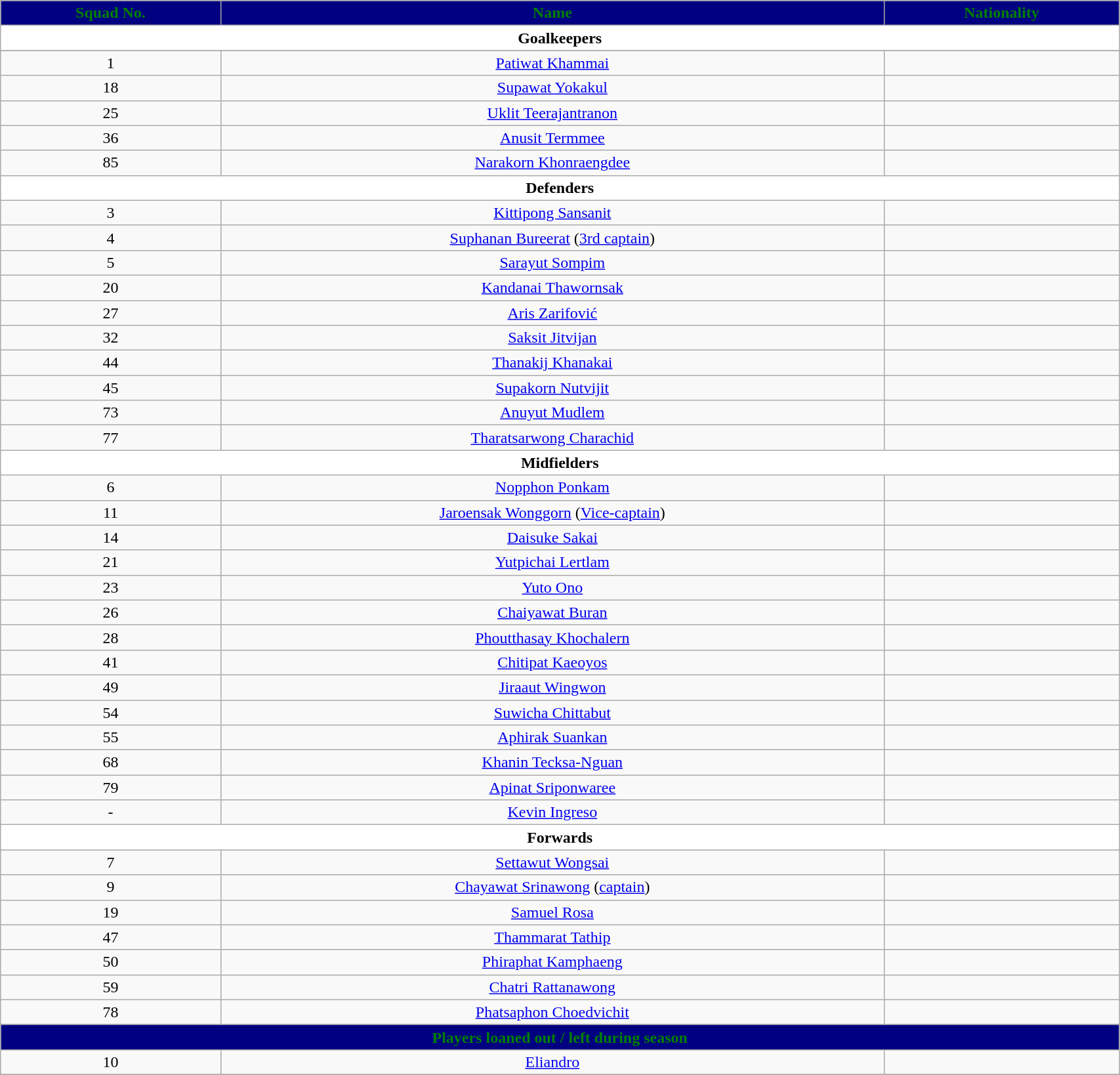<table class="wikitable" style="text-align:center; font-size:100%; width:90%;">
<tr>
<th style="background:navy; color:green; text-align:center;">Squad No.</th>
<th style="background:navy; color:green; text-align:center;">Name</th>
<th style="background:navy; color:green; text-align:center;">Nationality</th>
</tr>
<tr>
<th colspan="8" style="background:white; color:black; text-align:center">Goalkeepers</th>
</tr>
<tr>
</tr>
<tr>
<td>1</td>
<td><a href='#'>Patiwat Khammai</a></td>
<td></td>
</tr>
<tr>
<td>18</td>
<td><a href='#'>Supawat Yokakul</a></td>
<td></td>
</tr>
<tr>
<td>25</td>
<td><a href='#'>Uklit Teerajantranon</a></td>
<td></td>
</tr>
<tr>
<td>36</td>
<td><a href='#'>Anusit Termmee</a></td>
<td></td>
</tr>
<tr>
<td>85</td>
<td><a href='#'>Narakorn Khonraengdee</a></td>
<td></td>
</tr>
<tr>
<th colspan="8" style="background:white; color:black; text-align:center">Defenders</th>
</tr>
<tr>
<td>3</td>
<td><a href='#'>Kittipong Sansanit</a></td>
<td></td>
</tr>
<tr>
<td>4</td>
<td><a href='#'>Suphanan Bureerat</a> (<a href='#'>3rd captain</a>)</td>
<td></td>
</tr>
<tr>
<td>5</td>
<td><a href='#'>Sarayut Sompim</a></td>
<td></td>
</tr>
<tr>
<td>20</td>
<td><a href='#'>Kandanai Thawornsak</a></td>
<td></td>
</tr>
<tr>
<td>27</td>
<td><a href='#'>Aris Zarifović</a></td>
<td></td>
</tr>
<tr>
<td>32</td>
<td><a href='#'>Saksit Jitvijan</a></td>
<td></td>
</tr>
<tr>
<td>44</td>
<td><a href='#'>Thanakij Khanakai</a></td>
<td></td>
</tr>
<tr>
<td>45</td>
<td><a href='#'>Supakorn Nutvijit</a></td>
<td></td>
</tr>
<tr>
<td>73</td>
<td><a href='#'>Anuyut Mudlem</a></td>
<td></td>
</tr>
<tr>
<td>77</td>
<td><a href='#'>Tharatsarwong Charachid</a></td>
<td></td>
</tr>
<tr>
<th colspan="8" style="background:white; color:black; text-align:center">Midfielders</th>
</tr>
<tr>
<td>6</td>
<td><a href='#'>Nopphon Ponkam</a></td>
<td></td>
</tr>
<tr>
<td>11</td>
<td><a href='#'>Jaroensak Wonggorn</a> (<a href='#'>Vice-captain</a>)</td>
<td></td>
</tr>
<tr>
<td>14</td>
<td><a href='#'>Daisuke Sakai</a></td>
<td></td>
</tr>
<tr>
<td>21</td>
<td><a href='#'>Yutpichai Lertlam</a></td>
<td></td>
</tr>
<tr>
<td>23</td>
<td><a href='#'>Yuto Ono</a></td>
<td></td>
</tr>
<tr>
<td>26</td>
<td><a href='#'>Chaiyawat Buran</a></td>
<td></td>
</tr>
<tr>
<td>28</td>
<td><a href='#'>Phoutthasay Khochalern</a></td>
<td></td>
</tr>
<tr>
<td>41</td>
<td><a href='#'>Chitipat Kaeoyos</a></td>
<td></td>
</tr>
<tr>
<td>49</td>
<td><a href='#'>Jiraaut Wingwon</a></td>
<td></td>
</tr>
<tr>
<td>54</td>
<td><a href='#'>Suwicha Chittabut</a></td>
<td></td>
</tr>
<tr>
<td>55</td>
<td><a href='#'>Aphirak Suankan</a></td>
<td></td>
</tr>
<tr>
<td>68</td>
<td><a href='#'>Khanin Tecksa-Nguan</a></td>
<td></td>
</tr>
<tr>
<td>79</td>
<td><a href='#'>Apinat Sriponwaree</a></td>
<td></td>
</tr>
<tr>
<td>-</td>
<td><a href='#'>Kevin Ingreso</a></td>
<td></td>
</tr>
<tr>
<th colspan="8" style="background:white; color:black; text-align:center">Forwards</th>
</tr>
<tr>
<td>7</td>
<td><a href='#'>Settawut Wongsai</a></td>
<td></td>
</tr>
<tr>
<td>9</td>
<td><a href='#'>Chayawat Srinawong</a> (<a href='#'>captain</a>)</td>
<td></td>
</tr>
<tr>
<td>19</td>
<td><a href='#'>Samuel Rosa</a></td>
<td></td>
</tr>
<tr>
<td>47</td>
<td><a href='#'>Thammarat Tathip</a></td>
<td></td>
</tr>
<tr>
<td>50</td>
<td><a href='#'>Phiraphat Kamphaeng</a></td>
<td></td>
</tr>
<tr>
<td>59</td>
<td><a href='#'>Chatri Rattanawong</a></td>
<td></td>
</tr>
<tr>
<td>78</td>
<td><a href='#'>Phatsaphon Choedvichit</a></td>
<td></td>
</tr>
<tr>
<th colspan="8" style="background:navy; color:green; text-align:center">Players loaned out / left during season</th>
</tr>
<tr>
<td>10</td>
<td><a href='#'>Eliandro</a></td>
<td></td>
</tr>
<tr>
</tr>
</table>
